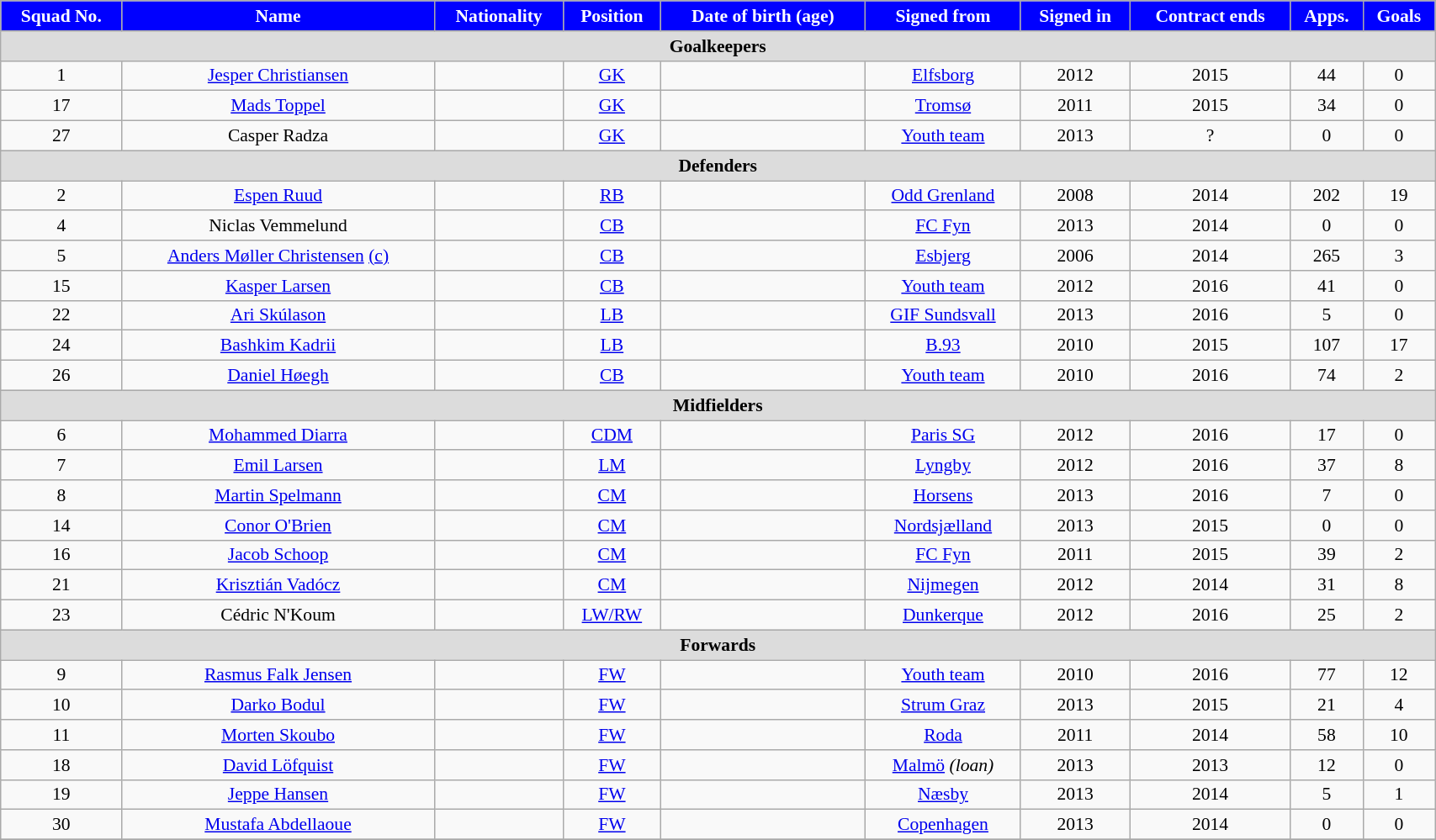<table class="wikitable"  style="text-align:center; font-size:90%; width:90%;">
<tr>
<th style="background:#0000ff; color:white; text-align:center;">Squad No.</th>
<th style="background:#0000ff; color:white; text-align:center;">Name</th>
<th style="background:#0000ff; color:white; text-align:center;">Nationality</th>
<th style="background:#0000ff; color:white; text-align:center;">Position</th>
<th style="background:#0000ff; color:white; text-align:center;">Date of birth (age)</th>
<th style="background:#0000ff; color:white; text-align:center;">Signed from</th>
<th style="background:#0000ff; color:white; text-align:center;">Signed in</th>
<th style="background:#0000ff; color:white; text-align:center;">Contract ends</th>
<th style="background:#0000ff; color:white; text-align:center;">Apps.</th>
<th style="background:#0000ff; color:white; text-align:center;">Goals</th>
</tr>
<tr>
<th colspan=10  style="background:#dcdcdc; text-align:center;">Goalkeepers</th>
</tr>
<tr>
<td>1</td>
<td><a href='#'>Jesper Christiansen</a></td>
<td></td>
<td><a href='#'>GK</a></td>
<td></td>
<td><a href='#'>Elfsborg</a></td>
<td>2012</td>
<td>2015</td>
<td>44</td>
<td>0</td>
</tr>
<tr>
<td>17</td>
<td><a href='#'>Mads Toppel</a></td>
<td></td>
<td><a href='#'>GK</a></td>
<td></td>
<td><a href='#'>Tromsø</a></td>
<td>2011</td>
<td>2015</td>
<td>34</td>
<td>0</td>
</tr>
<tr>
<td>27</td>
<td>Casper Radza</td>
<td></td>
<td><a href='#'>GK</a></td>
<td></td>
<td><a href='#'>Youth team</a></td>
<td>2013</td>
<td>?</td>
<td>0</td>
<td>0</td>
</tr>
<tr>
<th colspan=10  style="background:#dcdcdc; text-align:center;">Defenders</th>
</tr>
<tr>
<td>2</td>
<td><a href='#'>Espen Ruud</a></td>
<td></td>
<td><a href='#'>RB</a></td>
<td></td>
<td><a href='#'>Odd Grenland</a></td>
<td>2008</td>
<td>2014</td>
<td>202</td>
<td>19</td>
</tr>
<tr>
<td>4</td>
<td>Niclas Vemmelund</td>
<td></td>
<td><a href='#'>CB</a></td>
<td></td>
<td><a href='#'>FC Fyn</a></td>
<td>2013</td>
<td>2014</td>
<td>0</td>
<td>0</td>
</tr>
<tr>
<td>5</td>
<td><a href='#'>Anders Møller Christensen</a> <a href='#'>(c)</a></td>
<td></td>
<td><a href='#'>CB</a></td>
<td></td>
<td><a href='#'>Esbjerg</a></td>
<td>2006</td>
<td>2014</td>
<td>265</td>
<td>3</td>
</tr>
<tr>
<td>15</td>
<td><a href='#'>Kasper Larsen</a></td>
<td></td>
<td><a href='#'>CB</a></td>
<td></td>
<td><a href='#'>Youth team</a></td>
<td>2012</td>
<td>2016</td>
<td>41</td>
<td>0</td>
</tr>
<tr>
<td>22</td>
<td><a href='#'>Ari Skúlason</a></td>
<td></td>
<td><a href='#'>LB</a></td>
<td></td>
<td><a href='#'>GIF Sundsvall</a></td>
<td>2013</td>
<td>2016</td>
<td>5</td>
<td>0</td>
</tr>
<tr>
<td>24</td>
<td><a href='#'>Bashkim Kadrii</a></td>
<td></td>
<td><a href='#'>LB</a></td>
<td></td>
<td><a href='#'>B.93</a></td>
<td>2010</td>
<td>2015</td>
<td>107</td>
<td>17</td>
</tr>
<tr>
<td>26</td>
<td><a href='#'>Daniel Høegh</a></td>
<td></td>
<td><a href='#'>CB</a></td>
<td></td>
<td><a href='#'>Youth team</a></td>
<td>2010</td>
<td>2016</td>
<td>74</td>
<td>2</td>
</tr>
<tr>
<th colspan=10  style="background:#dcdcdc; text-align:center;">Midfielders</th>
</tr>
<tr>
<td>6</td>
<td><a href='#'>Mohammed Diarra</a></td>
<td></td>
<td><a href='#'>CDM</a></td>
<td></td>
<td><a href='#'>Paris SG</a></td>
<td>2012</td>
<td>2016</td>
<td>17</td>
<td>0</td>
</tr>
<tr>
<td>7</td>
<td><a href='#'>Emil Larsen</a></td>
<td></td>
<td><a href='#'>LM</a></td>
<td></td>
<td><a href='#'>Lyngby</a></td>
<td>2012</td>
<td>2016</td>
<td>37</td>
<td>8</td>
</tr>
<tr>
<td>8</td>
<td><a href='#'>Martin Spelmann</a></td>
<td></td>
<td><a href='#'>CM</a></td>
<td></td>
<td><a href='#'>Horsens</a></td>
<td>2013</td>
<td>2016</td>
<td>7</td>
<td>0</td>
</tr>
<tr>
<td>14</td>
<td><a href='#'>Conor O'Brien</a></td>
<td></td>
<td><a href='#'>CM</a></td>
<td></td>
<td><a href='#'>Nordsjælland</a></td>
<td>2013</td>
<td>2015</td>
<td>0</td>
<td>0</td>
</tr>
<tr>
<td>16</td>
<td><a href='#'>Jacob Schoop</a></td>
<td></td>
<td><a href='#'>CM</a></td>
<td></td>
<td><a href='#'>FC Fyn</a></td>
<td>2011</td>
<td>2015</td>
<td>39</td>
<td>2</td>
</tr>
<tr>
<td>21</td>
<td><a href='#'>Krisztián Vadócz</a></td>
<td></td>
<td><a href='#'>CM</a></td>
<td></td>
<td><a href='#'>Nijmegen</a></td>
<td>2012</td>
<td>2014</td>
<td>31</td>
<td>8</td>
</tr>
<tr>
<td>23</td>
<td>Cédric N'Koum</td>
<td></td>
<td><a href='#'>LW/RW</a></td>
<td></td>
<td><a href='#'>Dunkerque</a></td>
<td>2012</td>
<td>2016</td>
<td>25</td>
<td>2</td>
</tr>
<tr>
<th colspan=10  style="background:#dcdcdc; text-align:center;">Forwards</th>
</tr>
<tr>
<td>9</td>
<td><a href='#'>Rasmus Falk Jensen</a></td>
<td></td>
<td><a href='#'>FW</a></td>
<td></td>
<td><a href='#'>Youth team</a></td>
<td>2010</td>
<td>2016</td>
<td>77</td>
<td>12</td>
</tr>
<tr>
<td>10</td>
<td><a href='#'>Darko Bodul</a></td>
<td></td>
<td><a href='#'>FW</a></td>
<td></td>
<td><a href='#'>Strum Graz</a></td>
<td>2013</td>
<td>2015</td>
<td>21</td>
<td>4</td>
</tr>
<tr>
<td>11</td>
<td><a href='#'>Morten Skoubo</a></td>
<td></td>
<td><a href='#'>FW</a></td>
<td></td>
<td><a href='#'>Roda</a></td>
<td>2011</td>
<td>2014</td>
<td>58</td>
<td>10</td>
</tr>
<tr>
<td>18</td>
<td><a href='#'>David Löfquist</a></td>
<td></td>
<td><a href='#'>FW</a></td>
<td></td>
<td><a href='#'>Malmö</a> <em>(loan)</em></td>
<td>2013</td>
<td>2013</td>
<td>12</td>
<td>0</td>
</tr>
<tr>
<td>19</td>
<td><a href='#'>Jeppe Hansen</a></td>
<td></td>
<td><a href='#'>FW</a></td>
<td></td>
<td><a href='#'>Næsby</a></td>
<td>2013</td>
<td>2014</td>
<td>5</td>
<td>1</td>
</tr>
<tr>
<td>30</td>
<td><a href='#'>Mustafa Abdellaoue</a></td>
<td></td>
<td><a href='#'>FW</a></td>
<td></td>
<td><a href='#'>Copenhagen</a></td>
<td>2013</td>
<td>2014</td>
<td>0</td>
<td>0</td>
</tr>
<tr>
</tr>
</table>
